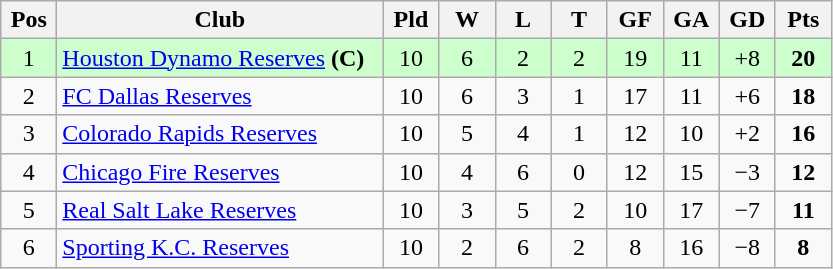<table class="wikitable" style="text-align:center">
<tr>
<th width=30>Pos</th>
<th width=210>Club</th>
<th width=30>Pld</th>
<th width=30>W</th>
<th width=30>L</th>
<th width=30>T</th>
<th width=30>GF</th>
<th width=30>GA</th>
<th width=30>GD</th>
<th width=30>Pts</th>
</tr>
<tr bgcolor=#ccffcc>
<td>1</td>
<td align="left"><a href='#'>Houston Dynamo Reserves</a> <strong>(C)</strong></td>
<td>10</td>
<td>6</td>
<td>2</td>
<td>2</td>
<td>19</td>
<td>11</td>
<td>+8</td>
<td><strong>20</strong></td>
</tr>
<tr>
<td>2</td>
<td align="left"><a href='#'>FC Dallas Reserves</a></td>
<td>10</td>
<td>6</td>
<td>3</td>
<td>1</td>
<td>17</td>
<td>11</td>
<td>+6</td>
<td><strong>18</strong></td>
</tr>
<tr>
<td>3</td>
<td align="left"><a href='#'>Colorado Rapids Reserves</a></td>
<td>10</td>
<td>5</td>
<td>4</td>
<td>1</td>
<td>12</td>
<td>10</td>
<td>+2</td>
<td><strong>16</strong></td>
</tr>
<tr>
<td>4</td>
<td align="left"><a href='#'>Chicago Fire Reserves</a></td>
<td>10</td>
<td>4</td>
<td>6</td>
<td>0</td>
<td>12</td>
<td>15</td>
<td>−3</td>
<td><strong>12</strong></td>
</tr>
<tr>
<td>5</td>
<td align="left"><a href='#'>Real Salt Lake Reserves</a></td>
<td>10</td>
<td>3</td>
<td>5</td>
<td>2</td>
<td>10</td>
<td>17</td>
<td>−7</td>
<td><strong>11</strong></td>
</tr>
<tr>
<td>6</td>
<td align="left"><a href='#'>Sporting K.C. Reserves</a></td>
<td>10</td>
<td>2</td>
<td>6</td>
<td>2</td>
<td>8</td>
<td>16</td>
<td>−8</td>
<td><strong>8</strong></td>
</tr>
</table>
